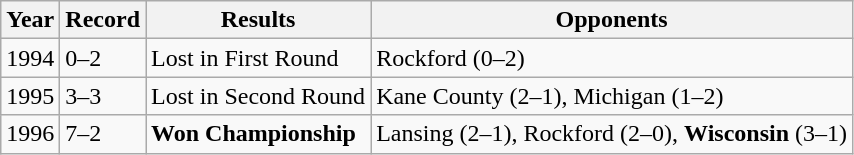<table class="wikitable">
<tr>
<th>Year</th>
<th>Record</th>
<th>Results</th>
<th>Opponents</th>
</tr>
<tr>
<td>1994</td>
<td>0–2</td>
<td>Lost in First Round</td>
<td>Rockford (0–2)</td>
</tr>
<tr>
<td>1995</td>
<td>3–3</td>
<td>Lost in Second Round</td>
<td>Kane County (2–1), Michigan (1–2)</td>
</tr>
<tr>
<td>1996</td>
<td>7–2</td>
<td><strong>Won Championship</strong></td>
<td>Lansing (2–1), Rockford (2–0), <strong>Wisconsin</strong> (3–1)</td>
</tr>
</table>
